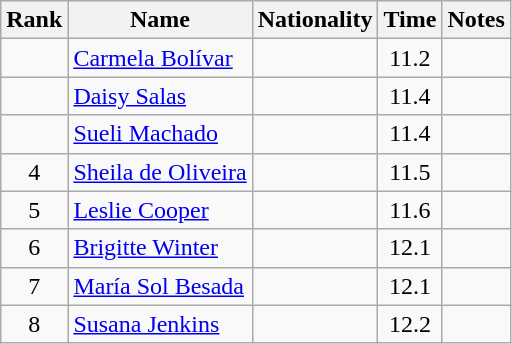<table class="wikitable sortable" style="text-align:center">
<tr>
<th>Rank</th>
<th>Name</th>
<th>Nationality</th>
<th>Time</th>
<th>Notes</th>
</tr>
<tr>
<td></td>
<td align=left><a href='#'>Carmela Bolívar</a></td>
<td align=left></td>
<td>11.2</td>
<td></td>
</tr>
<tr>
<td></td>
<td align=left><a href='#'>Daisy Salas</a></td>
<td align=left></td>
<td>11.4</td>
<td></td>
</tr>
<tr>
<td></td>
<td align=left><a href='#'>Sueli Machado</a></td>
<td align=left></td>
<td>11.4</td>
<td></td>
</tr>
<tr>
<td>4</td>
<td align=left><a href='#'>Sheila de Oliveira</a></td>
<td align=left></td>
<td>11.5</td>
<td></td>
</tr>
<tr>
<td>5</td>
<td align=left><a href='#'>Leslie Cooper</a></td>
<td align=left></td>
<td>11.6</td>
<td></td>
</tr>
<tr>
<td>6</td>
<td align=left><a href='#'>Brigitte Winter</a></td>
<td align=left></td>
<td>12.1</td>
<td></td>
</tr>
<tr>
<td>7</td>
<td align=left><a href='#'>María Sol Besada</a></td>
<td align=left></td>
<td>12.1</td>
<td></td>
</tr>
<tr>
<td>8</td>
<td align=left><a href='#'>Susana Jenkins</a></td>
<td align=left></td>
<td>12.2</td>
<td></td>
</tr>
</table>
